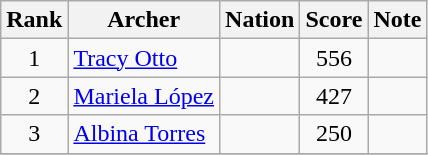<table class="wikitable sortable" style="text-align:center">
<tr>
<th>Rank</th>
<th>Archer</th>
<th>Nation</th>
<th>Score</th>
<th>Note</th>
</tr>
<tr>
<td>1</td>
<td align=left><a href='#'>Tracy Otto</a></td>
<td align=left></td>
<td>556</td>
<td><strong></strong></td>
</tr>
<tr>
<td>2</td>
<td align=left><a href='#'>Mariela López</a></td>
<td align=left></td>
<td>427</td>
<td></td>
</tr>
<tr>
<td>3</td>
<td align=left><a href='#'>Albina Torres</a></td>
<td align=left></td>
<td>250</td>
<td></td>
</tr>
<tr>
</tr>
</table>
